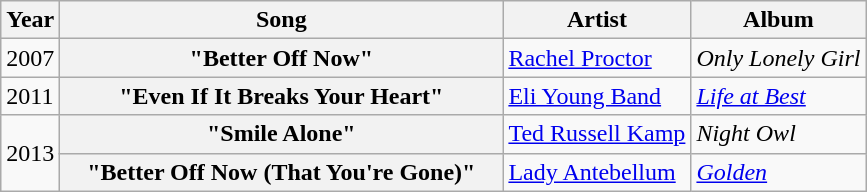<table class="wikitable plainrowheaders">
<tr>
<th>Year</th>
<th style="width:18em;">Song</th>
<th>Artist</th>
<th>Album</th>
</tr>
<tr>
<td>2007</td>
<th scope="row">"Better Off Now"</th>
<td><a href='#'>Rachel Proctor</a></td>
<td><em>Only Lonely Girl</em></td>
</tr>
<tr>
<td>2011</td>
<th scope="row">"Even If It Breaks Your Heart"</th>
<td><a href='#'>Eli Young Band</a></td>
<td><em><a href='#'>Life at Best</a></em></td>
</tr>
<tr>
<td rowspan="2">2013</td>
<th scope="row">"Smile Alone"</th>
<td><a href='#'>Ted Russell Kamp</a></td>
<td><em>Night Owl</em></td>
</tr>
<tr>
<th scope="row">"Better Off Now (That You're Gone)"</th>
<td><a href='#'>Lady Antebellum</a></td>
<td><em><a href='#'>Golden</a></em></td>
</tr>
</table>
